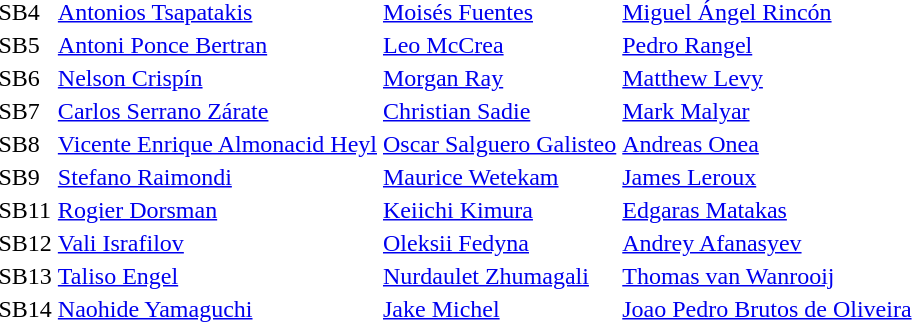<table>
<tr>
<td>SB4</td>
<td><a href='#'>Antonios Tsapatakis</a><br></td>
<td><a href='#'>Moisés Fuentes</a><br></td>
<td><a href='#'>Miguel Ángel Rincón</a><br></td>
</tr>
<tr>
<td>SB5</td>
<td><a href='#'>Antoni Ponce Bertran</a><br></td>
<td><a href='#'>Leo McCrea</a><br></td>
<td><a href='#'>Pedro Rangel</a><br></td>
</tr>
<tr>
<td>SB6</td>
<td><a href='#'>Nelson Crispín</a><br></td>
<td><a href='#'>Morgan Ray</a><br></td>
<td><a href='#'>Matthew Levy</a><br></td>
</tr>
<tr>
<td>SB7</td>
<td><a href='#'>Carlos Serrano Zárate</a><br></td>
<td><a href='#'>Christian Sadie</a><br></td>
<td><a href='#'>Mark Malyar</a><br></td>
</tr>
<tr>
<td>SB8</td>
<td><a href='#'>Vicente Enrique Almonacid Heyl</a><br></td>
<td><a href='#'>Oscar Salguero Galisteo</a><br></td>
<td><a href='#'>Andreas Onea</a><br></td>
</tr>
<tr>
<td>SB9</td>
<td><a href='#'>Stefano Raimondi</a><br></td>
<td><a href='#'>Maurice Wetekam</a><br></td>
<td><a href='#'>James Leroux</a><br></td>
</tr>
<tr>
<td>SB11</td>
<td><a href='#'>Rogier Dorsman</a><br></td>
<td><a href='#'>Keiichi Kimura</a><br></td>
<td><a href='#'>Edgaras Matakas</a><br></td>
</tr>
<tr>
<td>SB12</td>
<td><a href='#'>Vali Israfilov</a><br></td>
<td><a href='#'>Oleksii Fedyna</a><br></td>
<td><a href='#'>Andrey Afanasyev</a><br></td>
</tr>
<tr>
<td>SB13</td>
<td><a href='#'>Taliso Engel</a><br></td>
<td><a href='#'>Nurdaulet Zhumagali</a><br></td>
<td><a href='#'>Thomas van Wanrooij</a><br></td>
</tr>
<tr>
<td>SB14</td>
<td><a href='#'>Naohide Yamaguchi</a><br></td>
<td><a href='#'>Jake Michel</a><br></td>
<td><a href='#'>Joao Pedro Brutos de Oliveira</a><br></td>
</tr>
</table>
